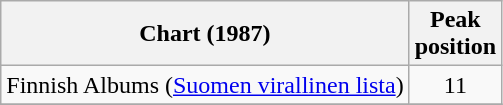<table class="wikitable sortable plainrowheaders">
<tr>
<th>Chart (1987)</th>
<th>Peak<br>position</th>
</tr>
<tr>
<td>Finnish Albums (<a href='#'>Suomen virallinen lista</a>)</td>
<td align="center">11</td>
</tr>
<tr>
</tr>
</table>
